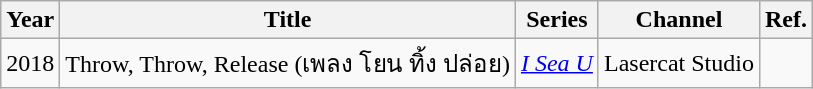<table class="wikitable">
<tr>
<th>Year</th>
<th>Title</th>
<th>Series</th>
<th>Channel</th>
<th>Ref.</th>
</tr>
<tr>
<td>2018</td>
<td style="text-align: center;">Throw, Throw, Release (เพลง โยน ทิ้ง ปล่อย)</td>
<td style="text-align: center;"><em><a href='#'>I Sea U</a></em></td>
<td style="text-align: center;">Lasercat Studio</td>
<td></td>
</tr>
</table>
